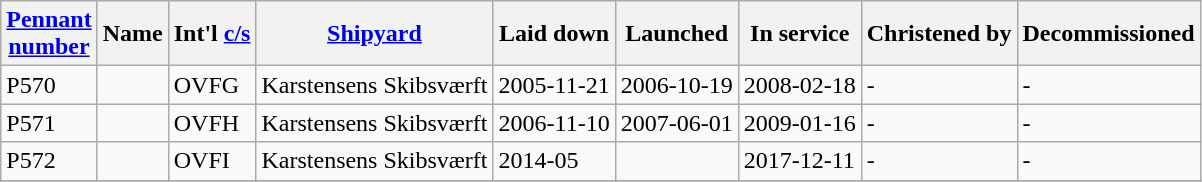<table class="wikitable">
<tr>
<th><a href='#'>Pennant<br>number</a></th>
<th>Name</th>
<th>Int'l <a href='#'>c/s</a></th>
<th><a href='#'>Shipyard</a></th>
<th>Laid down</th>
<th>Launched</th>
<th>In service</th>
<th>Christened by</th>
<th>Decommissioned</th>
</tr>
<tr>
<td>P570</td>
<td></td>
<td>OVFG</td>
<td>Karstensens Skibsværft</td>
<td>2005-11-21</td>
<td>2006-10-19</td>
<td>2008-02-18</td>
<td>-</td>
<td>-</td>
</tr>
<tr>
<td>P571</td>
<td></td>
<td>OVFH</td>
<td>Karstensens Skibsværft</td>
<td>2006-11-10</td>
<td>2007-06-01</td>
<td>2009-01-16</td>
<td>-</td>
<td>-</td>
</tr>
<tr>
<td>P572</td>
<td></td>
<td>OVFI</td>
<td>Karstensens Skibsværft</td>
<td>2014-05</td>
<td></td>
<td>2017-12-11</td>
<td>-</td>
<td>-</td>
</tr>
<tr>
</tr>
</table>
